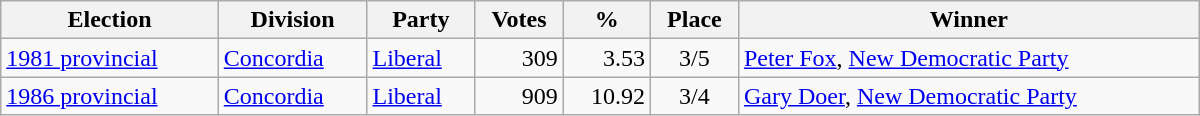<table class="wikitable" width="800">
<tr>
<th align="left">Election</th>
<th align="left">Division</th>
<th align="left">Party</th>
<th align="right">Votes</th>
<th align="right">%</th>
<th align="center">Place</th>
<th align="center">Winner</th>
</tr>
<tr>
<td align="left"><a href='#'>1981 provincial</a></td>
<td align="left"><a href='#'>Concordia</a></td>
<td align="left"><a href='#'>Liberal</a></td>
<td align="right">309</td>
<td align="right">3.53</td>
<td align="center">3/5</td>
<td align="left"><a href='#'>Peter Fox</a>, <a href='#'>New Democratic Party</a></td>
</tr>
<tr>
<td align="left"><a href='#'>1986 provincial</a></td>
<td align="left"><a href='#'>Concordia</a></td>
<td align="left"><a href='#'>Liberal</a></td>
<td align="right">909</td>
<td align="right">10.92</td>
<td align="center">3/4</td>
<td align="left"><a href='#'>Gary Doer</a>, <a href='#'>New Democratic Party</a></td>
</tr>
</table>
